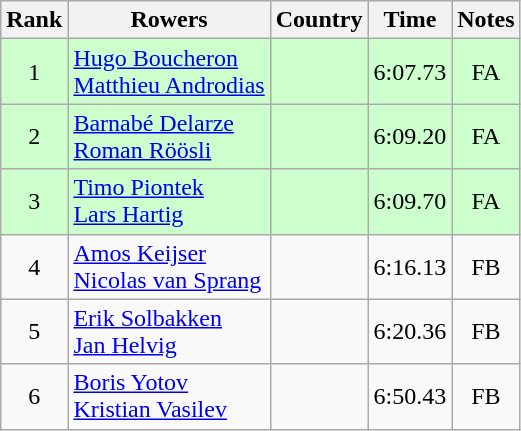<table class="wikitable" style="text-align:center">
<tr>
<th>Rank</th>
<th>Rowers</th>
<th>Country</th>
<th>Time</th>
<th>Notes</th>
</tr>
<tr bgcolor=ccffcc>
<td>1</td>
<td align="left"><a href='#'>Hugo Boucheron</a><br><a href='#'>Matthieu Androdias</a></td>
<td align="left"></td>
<td>6:07.73</td>
<td>FA</td>
</tr>
<tr bgcolor=ccffcc>
<td>2</td>
<td align="left"><a href='#'>Barnabé Delarze</a><br><a href='#'>Roman Röösli</a></td>
<td align="left"></td>
<td>6:09.20</td>
<td>FA</td>
</tr>
<tr bgcolor=ccffcc>
<td>3</td>
<td align="left"><a href='#'>Timo Piontek</a><br><a href='#'>Lars Hartig</a></td>
<td align="left"></td>
<td>6:09.70</td>
<td>FA</td>
</tr>
<tr>
<td>4</td>
<td align="left"><a href='#'>Amos Keijser</a><br><a href='#'>Nicolas van Sprang</a></td>
<td align="left"></td>
<td>6:16.13</td>
<td>FB</td>
</tr>
<tr>
<td>5</td>
<td align="left"><a href='#'>Erik Solbakken</a><br><a href='#'>Jan Helvig</a></td>
<td align="left"></td>
<td>6:20.36</td>
<td>FB</td>
</tr>
<tr>
<td>6</td>
<td align="left"><a href='#'>Boris Yotov</a><br><a href='#'>Kristian Vasilev</a></td>
<td align="left"></td>
<td>6:50.43</td>
<td>FB</td>
</tr>
</table>
